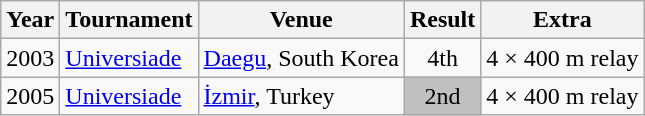<table class=wikitable>
<tr>
<th>Year</th>
<th>Tournament</th>
<th>Venue</th>
<th>Result</th>
<th>Extra</th>
</tr>
<tr>
<td>2003</td>
<td><a href='#'>Universiade</a></td>
<td><a href='#'>Daegu</a>, South Korea</td>
<td align="center">4th</td>
<td>4 × 400 m relay</td>
</tr>
<tr>
<td>2005</td>
<td><a href='#'>Universiade</a></td>
<td><a href='#'>İzmir</a>, Turkey</td>
<td bgcolor="silver" align="center">2nd</td>
<td>4 × 400 m relay</td>
</tr>
</table>
